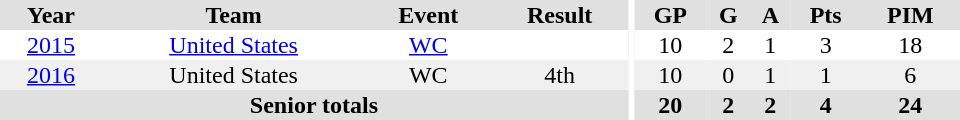<table border="0" cellpadding="1" cellspacing="0" ID="Table3" style="text-align:center; width:40em">
<tr ALIGN="center" bgcolor="#e0e0e0">
<th>Year</th>
<th>Team</th>
<th>Event</th>
<th>Result</th>
<th rowspan="99" bgcolor="#ffffff"></th>
<th>GP</th>
<th>G</th>
<th>A</th>
<th>Pts</th>
<th>PIM</th>
</tr>
<tr>
<td><a href='#'>2015</a></td>
<td><a href='#'>United States</a></td>
<td><a href='#'>WC</a></td>
<td></td>
<td>10</td>
<td>2</td>
<td>1</td>
<td>3</td>
<td>18</td>
</tr>
<tr bgcolor="#f0f0f0">
<td><a href='#'>2016</a></td>
<td>United States</td>
<td>WC</td>
<td>4th</td>
<td>10</td>
<td>0</td>
<td>1</td>
<td>1</td>
<td>6</td>
</tr>
<tr bgcolor="#e0e0e0">
<th colspan="4">Senior totals</th>
<th>20</th>
<th>2</th>
<th>2</th>
<th>4</th>
<th>24</th>
</tr>
</table>
